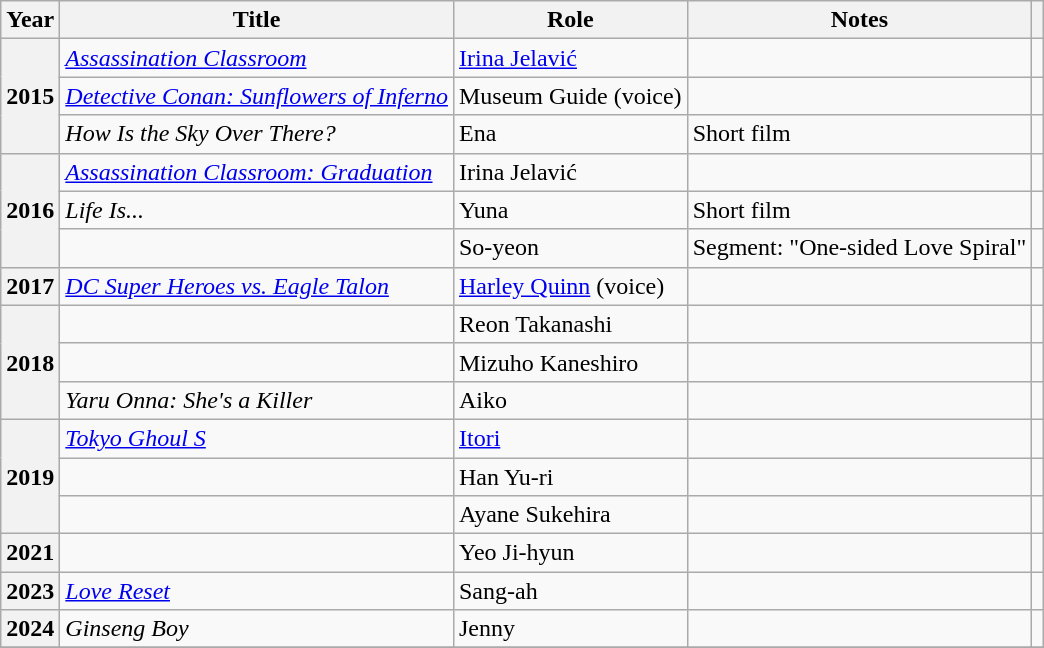<table class="wikitable plainrowheaders sortable" style="margin-right: 0;">
<tr>
<th scope="col">Year</th>
<th scope="col">Title</th>
<th scope="col">Role</th>
<th scope="col" class="unsortable">Notes</th>
<th scope="col" class="unsortable"></th>
</tr>
<tr>
<th scope="row" rowspan="3">2015</th>
<td><em><a href='#'>Assassination Classroom</a></em></td>
<td><a href='#'>Irina Jelavić</a></td>
<td></td>
<td style="text-align: center;"></td>
</tr>
<tr>
<td><em><a href='#'>Detective Conan: Sunflowers of Inferno</a></em></td>
<td>Museum Guide (voice)</td>
<td></td>
<td style="text-align: center;"></td>
</tr>
<tr>
<td><em>How Is the Sky Over There?</em></td>
<td>Ena</td>
<td>Short film</td>
<td style="text-align: center;"></td>
</tr>
<tr>
<th scope="row" rowspan="3">2016</th>
<td><em><a href='#'>Assassination Classroom: Graduation</a></em></td>
<td>Irina Jelavić</td>
<td></td>
<td style="text-align: center;"></td>
</tr>
<tr>
<td><em>Life Is...</em></td>
<td>Yuna</td>
<td>Short film</td>
<td style="text-align: center;"></td>
</tr>
<tr>
<td><em></em></td>
<td>So-yeon</td>
<td>Segment: "One-sided Love Spiral"</td>
<td style="text-align: center;"></td>
</tr>
<tr>
<th scope="row">2017</th>
<td><em><a href='#'>DC Super Heroes vs. Eagle Talon</a></em></td>
<td><a href='#'>Harley Quinn</a> (voice)</td>
<td></td>
<td style="text-align: center;"></td>
</tr>
<tr>
<th scope="row" rowspan="3">2018</th>
<td><em></em></td>
<td>Reon Takanashi</td>
<td></td>
<td style="text-align: center;"></td>
</tr>
<tr>
<td><em></em></td>
<td>Mizuho Kaneshiro</td>
<td></td>
<td style="text-align: center;"></td>
</tr>
<tr>
<td><em>Yaru Onna: She's a Killer</em></td>
<td>Aiko</td>
<td></td>
<td style="text-align: center;"></td>
</tr>
<tr>
<th scope="row" rowspan="3">2019</th>
<td><em><a href='#'>Tokyo Ghoul S</a></em></td>
<td><a href='#'>Itori</a></td>
<td></td>
<td style="text-align: center;"></td>
</tr>
<tr>
<td><em></em></td>
<td>Han Yu-ri</td>
<td></td>
<td style="text-align: center;"></td>
</tr>
<tr>
<td><em></em></td>
<td>Ayane Sukehira</td>
<td></td>
<td style="text-align: center;"></td>
</tr>
<tr>
<th scope="row">2021</th>
<td><em></em></td>
<td>Yeo Ji-hyun</td>
<td></td>
<td style="text-align: center;"></td>
</tr>
<tr>
<th scope="row">2023</th>
<td><em><a href='#'>Love Reset</a></em></td>
<td>Sang-ah</td>
<td></td>
<td style="text-align: center;"></td>
</tr>
<tr>
<th scope="row">2024</th>
<td><em>Ginseng Boy</em></td>
<td>Jenny</td>
<td></td>
<td style="text-align: center;"></td>
</tr>
<tr>
</tr>
</table>
